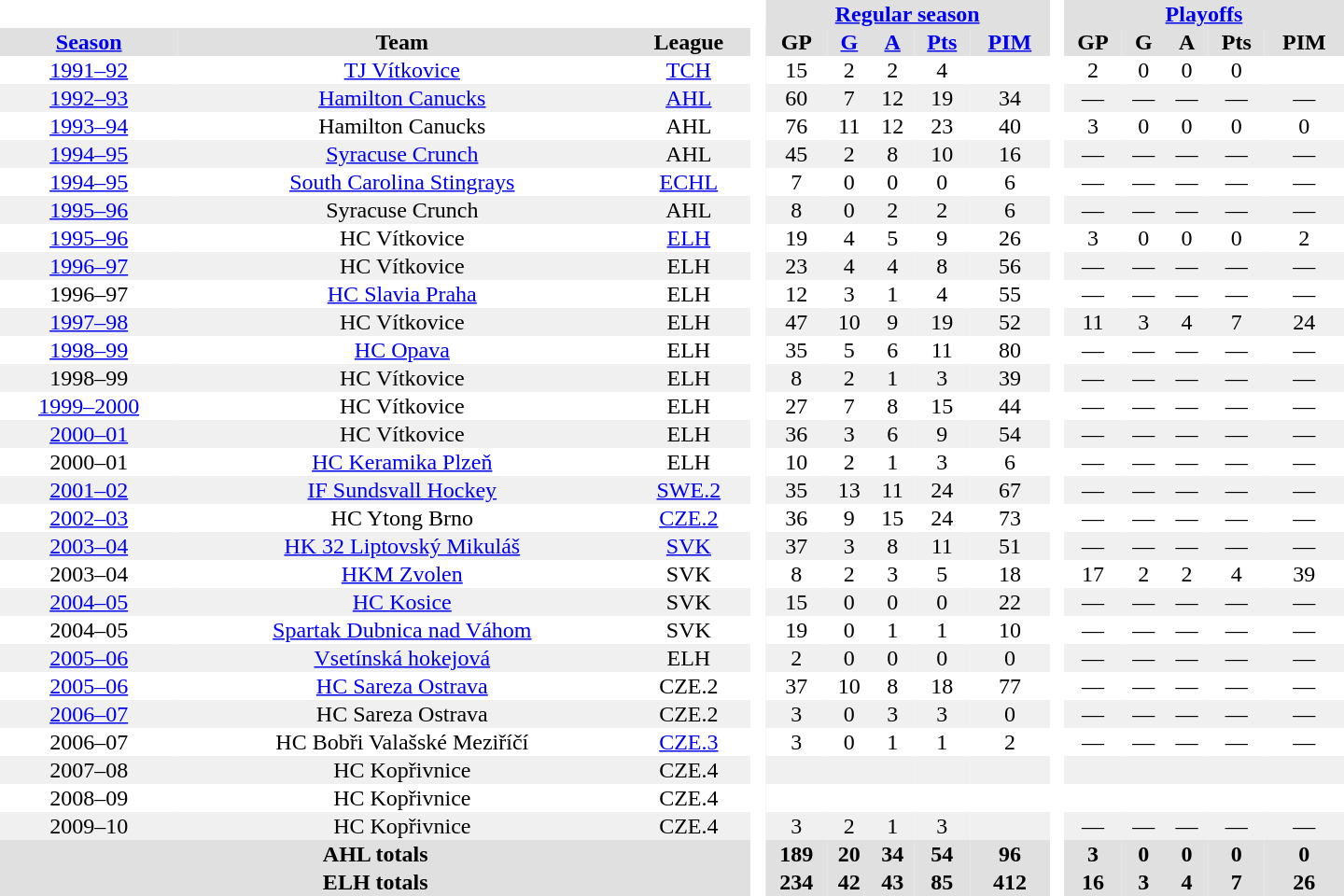<table border="0" cellpadding="1" cellspacing="0" style="text-align:center; width:60em">
<tr bgcolor="#e0e0e0">
<th colspan="3" bgcolor="#ffffff"> </th>
<th rowspan="100" bgcolor="#ffffff"> </th>
<th colspan="5"><a href='#'>Regular season</a></th>
<th rowspan="100" bgcolor="#ffffff"> </th>
<th colspan="5"><a href='#'>Playoffs</a></th>
</tr>
<tr bgcolor="#e0e0e0">
<th><a href='#'>Season</a></th>
<th>Team</th>
<th>League</th>
<th>GP</th>
<th><a href='#'>G</a></th>
<th><a href='#'>A</a></th>
<th><a href='#'>Pts</a></th>
<th><a href='#'>PIM</a></th>
<th>GP</th>
<th>G</th>
<th>A</th>
<th>Pts</th>
<th>PIM</th>
</tr>
<tr>
<td><a href='#'>1991–92</a></td>
<td><a href='#'>TJ Vítkovice</a></td>
<td><a href='#'>TCH</a></td>
<td>15</td>
<td>2</td>
<td>2</td>
<td>4</td>
<td></td>
<td>2</td>
<td>0</td>
<td>0</td>
<td>0</td>
<td></td>
</tr>
<tr bgcolor="#f0f0f0">
<td><a href='#'>1992–93</a></td>
<td><a href='#'>Hamilton Canucks</a></td>
<td><a href='#'>AHL</a></td>
<td>60</td>
<td>7</td>
<td>12</td>
<td>19</td>
<td>34</td>
<td>—</td>
<td>—</td>
<td>—</td>
<td>—</td>
<td>—</td>
</tr>
<tr>
<td><a href='#'>1993–94</a></td>
<td>Hamilton Canucks</td>
<td>AHL</td>
<td>76</td>
<td>11</td>
<td>12</td>
<td>23</td>
<td>40</td>
<td>3</td>
<td>0</td>
<td>0</td>
<td>0</td>
<td>0</td>
</tr>
<tr bgcolor="#f0f0f0">
<td><a href='#'>1994–95</a></td>
<td><a href='#'>Syracuse Crunch</a></td>
<td>AHL</td>
<td>45</td>
<td>2</td>
<td>8</td>
<td>10</td>
<td>16</td>
<td>—</td>
<td>—</td>
<td>—</td>
<td>—</td>
<td>—</td>
</tr>
<tr>
<td><a href='#'>1994–95</a></td>
<td><a href='#'>South Carolina Stingrays</a></td>
<td><a href='#'>ECHL</a></td>
<td>7</td>
<td>0</td>
<td>0</td>
<td>0</td>
<td>6</td>
<td>—</td>
<td>—</td>
<td>—</td>
<td>—</td>
<td>—</td>
</tr>
<tr bgcolor="#f0f0f0">
<td><a href='#'>1995–96</a></td>
<td>Syracuse Crunch</td>
<td>AHL</td>
<td>8</td>
<td>0</td>
<td>2</td>
<td>2</td>
<td>6</td>
<td>—</td>
<td>—</td>
<td>—</td>
<td>—</td>
<td>—</td>
</tr>
<tr>
<td><a href='#'>1995–96</a></td>
<td>HC Vítkovice</td>
<td><a href='#'>ELH</a></td>
<td>19</td>
<td>4</td>
<td>5</td>
<td>9</td>
<td>26</td>
<td>3</td>
<td>0</td>
<td>0</td>
<td>0</td>
<td>2</td>
</tr>
<tr bgcolor="#f0f0f0">
<td><a href='#'>1996–97</a></td>
<td>HC Vítkovice</td>
<td>ELH</td>
<td>23</td>
<td>4</td>
<td>4</td>
<td>8</td>
<td>56</td>
<td>—</td>
<td>—</td>
<td>—</td>
<td>—</td>
<td>—</td>
</tr>
<tr>
<td>1996–97</td>
<td><a href='#'>HC Slavia Praha</a></td>
<td>ELH</td>
<td>12</td>
<td>3</td>
<td>1</td>
<td>4</td>
<td>55</td>
<td>—</td>
<td>—</td>
<td>—</td>
<td>—</td>
<td>—</td>
</tr>
<tr bgcolor="#f0f0f0">
<td><a href='#'>1997–98</a></td>
<td>HC Vítkovice</td>
<td>ELH</td>
<td>47</td>
<td>10</td>
<td>9</td>
<td>19</td>
<td>52</td>
<td>11</td>
<td>3</td>
<td>4</td>
<td>7</td>
<td>24</td>
</tr>
<tr>
<td><a href='#'>1998–99</a></td>
<td><a href='#'>HC Opava</a></td>
<td>ELH</td>
<td>35</td>
<td>5</td>
<td>6</td>
<td>11</td>
<td>80</td>
<td>—</td>
<td>—</td>
<td>—</td>
<td>—</td>
<td>—</td>
</tr>
<tr bgcolor="#f0f0f0">
<td>1998–99</td>
<td>HC Vítkovice</td>
<td>ELH</td>
<td>8</td>
<td>2</td>
<td>1</td>
<td>3</td>
<td>39</td>
<td>—</td>
<td>—</td>
<td>—</td>
<td>—</td>
<td>—</td>
</tr>
<tr>
<td><a href='#'>1999–2000</a></td>
<td>HC Vítkovice</td>
<td>ELH</td>
<td>27</td>
<td>7</td>
<td>8</td>
<td>15</td>
<td>44</td>
<td>—</td>
<td>—</td>
<td>—</td>
<td>—</td>
<td>—</td>
</tr>
<tr bgcolor="#f0f0f0">
<td><a href='#'>2000–01</a></td>
<td>HC Vítkovice</td>
<td>ELH</td>
<td>36</td>
<td>3</td>
<td>6</td>
<td>9</td>
<td>54</td>
<td>—</td>
<td>—</td>
<td>—</td>
<td>—</td>
<td>—</td>
</tr>
<tr>
<td>2000–01</td>
<td><a href='#'>HC Keramika Plzeň</a></td>
<td>ELH</td>
<td>10</td>
<td>2</td>
<td>1</td>
<td>3</td>
<td>6</td>
<td>—</td>
<td>—</td>
<td>—</td>
<td>—</td>
<td>—</td>
</tr>
<tr bgcolor="#f0f0f0">
<td><a href='#'>2001–02</a></td>
<td><a href='#'>IF Sundsvall Hockey</a></td>
<td><a href='#'>SWE.2</a></td>
<td>35</td>
<td>13</td>
<td>11</td>
<td>24</td>
<td>67</td>
<td>—</td>
<td>—</td>
<td>—</td>
<td>—</td>
<td>—</td>
</tr>
<tr>
<td><a href='#'>2002–03</a></td>
<td>HC Ytong Brno</td>
<td><a href='#'>CZE.2</a></td>
<td>36</td>
<td>9</td>
<td>15</td>
<td>24</td>
<td>73</td>
<td>—</td>
<td>—</td>
<td>—</td>
<td>—</td>
<td>—</td>
</tr>
<tr bgcolor="#f0f0f0">
<td><a href='#'>2003–04</a></td>
<td><a href='#'>HK 32 Liptovský Mikuláš</a></td>
<td><a href='#'>SVK</a></td>
<td>37</td>
<td>3</td>
<td>8</td>
<td>11</td>
<td>51</td>
<td>—</td>
<td>—</td>
<td>—</td>
<td>—</td>
<td>—</td>
</tr>
<tr>
<td>2003–04</td>
<td><a href='#'>HKM Zvolen</a></td>
<td>SVK</td>
<td>8</td>
<td>2</td>
<td>3</td>
<td>5</td>
<td>18</td>
<td>17</td>
<td>2</td>
<td>2</td>
<td>4</td>
<td>39</td>
</tr>
<tr bgcolor="#f0f0f0">
<td><a href='#'>2004–05</a></td>
<td><a href='#'>HC Kosice</a></td>
<td>SVK</td>
<td>15</td>
<td>0</td>
<td>0</td>
<td>0</td>
<td>22</td>
<td>—</td>
<td>—</td>
<td>—</td>
<td>—</td>
<td>—</td>
</tr>
<tr>
<td>2004–05</td>
<td><a href='#'>Spartak Dubnica nad Váhom</a></td>
<td>SVK</td>
<td>19</td>
<td>0</td>
<td>1</td>
<td>1</td>
<td>10</td>
<td>—</td>
<td>—</td>
<td>—</td>
<td>—</td>
<td>—</td>
</tr>
<tr bgcolor="#f0f0f0">
<td><a href='#'>2005–06</a></td>
<td><a href='#'>Vsetínská hokejová</a></td>
<td>ELH</td>
<td>2</td>
<td>0</td>
<td>0</td>
<td>0</td>
<td>0</td>
<td>—</td>
<td>—</td>
<td>—</td>
<td>—</td>
<td>—</td>
</tr>
<tr>
<td><a href='#'>2005–06</a></td>
<td><a href='#'>HC Sareza Ostrava</a></td>
<td>CZE.2</td>
<td>37</td>
<td>10</td>
<td>8</td>
<td>18</td>
<td>77</td>
<td>—</td>
<td>—</td>
<td>—</td>
<td>—</td>
<td>—</td>
</tr>
<tr bgcolor="#f0f0f0">
<td><a href='#'>2006–07</a></td>
<td>HC Sareza Ostrava</td>
<td>CZE.2</td>
<td>3</td>
<td>0</td>
<td>3</td>
<td>3</td>
<td>0</td>
<td>—</td>
<td>—</td>
<td>—</td>
<td>—</td>
<td>—</td>
</tr>
<tr>
<td>2006–07</td>
<td>HC Bobři Valašské Meziříčí</td>
<td><a href='#'>CZE.3</a></td>
<td>3</td>
<td>0</td>
<td>1</td>
<td>1</td>
<td>2</td>
<td>—</td>
<td>—</td>
<td>—</td>
<td>—</td>
<td>—</td>
</tr>
<tr bgcolor="#f0f0f0">
<td>2007–08</td>
<td>HC Kopřivnice</td>
<td>CZE.4</td>
<td></td>
<td></td>
<td></td>
<td></td>
<td></td>
<td></td>
<td></td>
<td></td>
<td></td>
<td></td>
</tr>
<tr>
<td>2008–09</td>
<td>HC Kopřivnice</td>
<td>CZE.4</td>
<td></td>
<td></td>
<td></td>
<td></td>
<td></td>
<td></td>
<td></td>
<td></td>
<td></td>
<td></td>
</tr>
<tr bgcolor="#f0f0f0">
<td>2009–10</td>
<td>HC Kopřivnice</td>
<td>CZE.4</td>
<td>3</td>
<td>2</td>
<td>1</td>
<td>3</td>
<td></td>
<td>—</td>
<td>—</td>
<td>—</td>
<td>—</td>
<td>—</td>
</tr>
<tr bgcolor="#e0e0e0">
<th colspan="3">AHL totals</th>
<th>189</th>
<th>20</th>
<th>34</th>
<th>54</th>
<th>96</th>
<th>3</th>
<th>0</th>
<th>0</th>
<th>0</th>
<th>0</th>
</tr>
<tr bgcolor="#e0e0e0">
<th colspan="3">ELH totals</th>
<th>234</th>
<th>42</th>
<th>43</th>
<th>85</th>
<th>412</th>
<th>16</th>
<th>3</th>
<th>4</th>
<th>7</th>
<th>26</th>
</tr>
</table>
